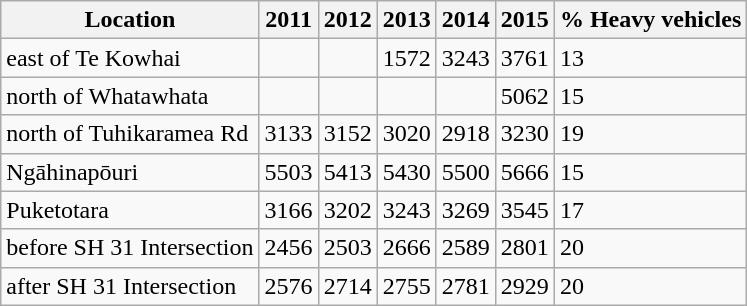<table class="wikitable sortable mw-collapsible">
<tr>
<th>Location</th>
<th>2011</th>
<th>2012</th>
<th>2013</th>
<th>2014</th>
<th>2015</th>
<th>% Heavy vehicles</th>
</tr>
<tr>
<td>east of Te Kowhai</td>
<td></td>
<td></td>
<td>1572</td>
<td>3243</td>
<td>3761</td>
<td>13</td>
</tr>
<tr>
<td>north of Whatawhata</td>
<td></td>
<td></td>
<td></td>
<td></td>
<td>5062</td>
<td>15</td>
</tr>
<tr>
<td>north of Tuhikaramea Rd</td>
<td>3133</td>
<td>3152</td>
<td>3020</td>
<td>2918</td>
<td>3230</td>
<td>19</td>
</tr>
<tr>
<td>Ngāhinapōuri</td>
<td>5503</td>
<td>5413</td>
<td>5430</td>
<td>5500</td>
<td>5666</td>
<td>15</td>
</tr>
<tr>
<td>Puketotara</td>
<td>3166</td>
<td>3202</td>
<td>3243</td>
<td>3269</td>
<td>3545</td>
<td>17</td>
</tr>
<tr>
<td>before SH 31 Intersection</td>
<td>2456</td>
<td>2503</td>
<td>2666</td>
<td>2589</td>
<td>2801</td>
<td>20</td>
</tr>
<tr>
<td>after SH 31 Intersection</td>
<td>2576</td>
<td>2714</td>
<td>2755</td>
<td>2781</td>
<td>2929</td>
<td>20</td>
</tr>
</table>
